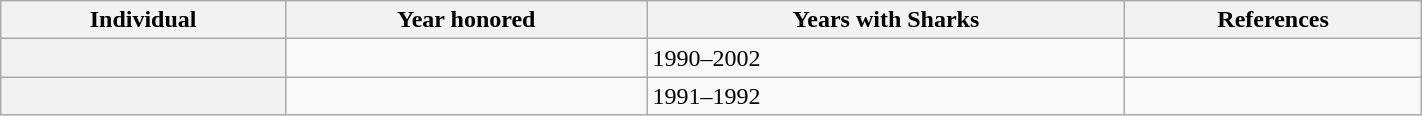<table class="wikitable sortable" width="75%">
<tr>
<th scope="col">Individual</th>
<th scope="col">Year honored</th>
<th scope="col">Years with Sharks</th>
<th scope="col" class="unsortable">References</th>
</tr>
<tr>
<th scope="row"></th>
<td></td>
<td>1990–2002</td>
<td></td>
</tr>
<tr>
<th scope="row"></th>
<td></td>
<td>1991–1992</td>
<td></td>
</tr>
</table>
